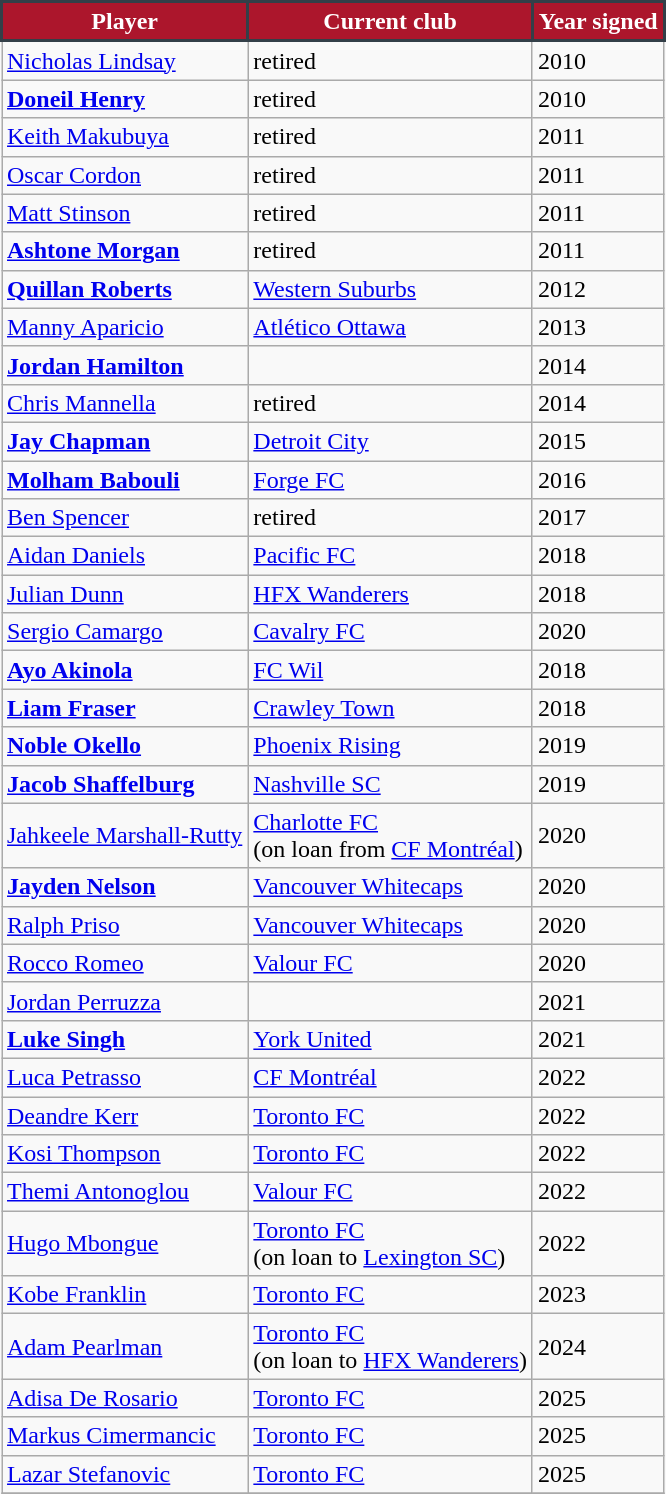<table class="wikitable" style="text-align:center">
<tr>
<th style="background:#AC162C; color:#FFFFFF; border:2px solid #333F48;">Player</th>
<th style="background:#AC162C; color:#FFFFFF; border:2px solid #333F48;">Current club</th>
<th style="background:#AC162C; color:#FFFFFF; border:2px solid #333F48;">Year signed</th>
</tr>
<tr>
<td align=left> <a href='#'>Nicholas Lindsay</a></td>
<td align=left>retired</td>
<td align=left>2010</td>
</tr>
<tr>
<td align=left> <strong><a href='#'>Doneil Henry</a></strong></td>
<td align=left>retired</td>
<td align=left>2010</td>
</tr>
<tr>
<td align=left> <a href='#'>Keith Makubuya</a></td>
<td align=left>retired</td>
<td align=left>2011</td>
</tr>
<tr>
<td align=left> <a href='#'>Oscar Cordon</a></td>
<td align=left>retired</td>
<td align=left>2011</td>
</tr>
<tr>
<td align=left> <a href='#'>Matt Stinson</a></td>
<td align=left>retired</td>
<td align=left>2011</td>
</tr>
<tr>
<td align=left> <strong><a href='#'>Ashtone Morgan</a></strong></td>
<td align=left>retired</td>
<td align=left>2011</td>
</tr>
<tr>
<td align=left> <strong><a href='#'>Quillan Roberts</a></strong></td>
<td align=left> <a href='#'>Western Suburbs</a></td>
<td align=left>2012</td>
</tr>
<tr>
<td align=left> <a href='#'>Manny Aparicio</a></td>
<td align=left> <a href='#'>Atlético Ottawa</a></td>
<td align=left>2013</td>
</tr>
<tr>
<td align=left> <strong><a href='#'>Jordan Hamilton</a></strong></td>
<td align=left></td>
<td align=left>2014</td>
</tr>
<tr>
<td align=left> <a href='#'>Chris Mannella</a></td>
<td align=left>retired</td>
<td align=left>2014</td>
</tr>
<tr>
<td align=left> <strong><a href='#'>Jay Chapman</a></strong></td>
<td align=left> <a href='#'>Detroit City</a></td>
<td align=left>2015</td>
</tr>
<tr>
<td align=left> <strong><a href='#'>Molham Babouli</a></strong></td>
<td align=left> <a href='#'>Forge FC</a></td>
<td align=left>2016</td>
</tr>
<tr>
<td align=left> <a href='#'>Ben Spencer</a></td>
<td align=left>retired</td>
<td align=left>2017</td>
</tr>
<tr>
<td align=left> <a href='#'>Aidan Daniels</a></td>
<td align=left> <a href='#'>Pacific FC</a></td>
<td align=left>2018</td>
</tr>
<tr>
<td align=left> <a href='#'>Julian Dunn</a></td>
<td align=left> <a href='#'>HFX Wanderers</a></td>
<td align=left>2018</td>
</tr>
<tr>
<td align=left> <a href='#'>Sergio Camargo</a></td>
<td align=left> <a href='#'>Cavalry FC</a></td>
<td align=left>2020</td>
</tr>
<tr>
<td align=left> <strong><a href='#'>Ayo Akinola</a></strong></td>
<td align=left> <a href='#'>FC Wil</a></td>
<td align=left>2018</td>
</tr>
<tr>
<td align=left> <strong><a href='#'>Liam Fraser</a></strong></td>
<td align=left> <a href='#'>Crawley Town</a></td>
<td align=left>2018</td>
</tr>
<tr>
<td align=left> <strong><a href='#'>Noble Okello</a></strong></td>
<td align=left> <a href='#'>Phoenix Rising</a></td>
<td align=left>2019</td>
</tr>
<tr>
<td align=left> <strong><a href='#'>Jacob Shaffelburg</a></strong></td>
<td align=left> <a href='#'>Nashville SC</a></td>
<td align=left>2019</td>
</tr>
<tr>
<td align=left> <a href='#'>Jahkeele Marshall-Rutty</a></td>
<td align=left> <a href='#'>Charlotte FC</a><br>(on loan from  <a href='#'>CF Montréal</a>)</td>
<td align=left>2020</td>
</tr>
<tr>
<td align=left> <strong><a href='#'>Jayden Nelson</a></strong></td>
<td align=left> <a href='#'>Vancouver Whitecaps</a></td>
<td align=left>2020</td>
</tr>
<tr>
<td align=left> <a href='#'>Ralph Priso</a></td>
<td align=left> <a href='#'>Vancouver Whitecaps</a></td>
<td align=left>2020</td>
</tr>
<tr>
<td align=left> <a href='#'>Rocco Romeo</a></td>
<td align=left> <a href='#'>Valour FC</a></td>
<td align=left>2020</td>
</tr>
<tr>
<td align=left> <a href='#'>Jordan Perruzza</a></td>
<td align=left></td>
<td align=left>2021</td>
</tr>
<tr>
<td align=left> <strong><a href='#'>Luke Singh</a></strong></td>
<td align=left> <a href='#'>York United</a></td>
<td align=left>2021</td>
</tr>
<tr>
<td align=left> <a href='#'>Luca Petrasso</a></td>
<td align=left> <a href='#'>CF Montréal</a></td>
<td align=left>2022</td>
</tr>
<tr>
<td align=left> <a href='#'>Deandre Kerr</a></td>
<td align=left> <a href='#'>Toronto FC</a></td>
<td align=left>2022</td>
</tr>
<tr>
<td align=left> <a href='#'>Kosi Thompson</a></td>
<td align=left> <a href='#'>Toronto FC</a></td>
<td align=left>2022</td>
</tr>
<tr>
<td align=left> <a href='#'>Themi Antonoglou</a></td>
<td align=left> <a href='#'>Valour FC</a></td>
<td align=left>2022</td>
</tr>
<tr>
<td align=left> <a href='#'>Hugo Mbongue</a></td>
<td align=left> <a href='#'>Toronto FC</a><br>(on loan to  <a href='#'>Lexington SC</a>)</td>
<td align=left>2022</td>
</tr>
<tr>
<td align=left> <a href='#'>Kobe Franklin</a></td>
<td align=left> <a href='#'>Toronto FC</a></td>
<td align=left>2023</td>
</tr>
<tr>
<td align=left> <a href='#'>Adam Pearlman</a></td>
<td align=left> <a href='#'>Toronto FC</a><br>(on loan to  <a href='#'>HFX Wanderers</a>)</td>
<td align=left>2024</td>
</tr>
<tr>
<td align=left> <a href='#'>Adisa De Rosario</a></td>
<td align=left> <a href='#'>Toronto FC</a></td>
<td align=left>2025</td>
</tr>
<tr>
<td align=left> <a href='#'>Markus Cimermancic</a></td>
<td align=left> <a href='#'>Toronto FC</a></td>
<td align=left>2025</td>
</tr>
<tr>
<td align=left> <a href='#'>Lazar Stefanovic</a></td>
<td align=left> <a href='#'>Toronto FC</a></td>
<td align=left>2025</td>
</tr>
<tr>
</tr>
</table>
